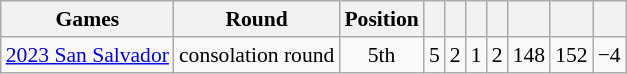<table class="wikitable" style="text-align:center; font-size:90%;">
<tr>
<th>Games</th>
<th>Round</th>
<th>Position</th>
<th></th>
<th></th>
<th></th>
<th></th>
<th></th>
<th></th>
<th></th>
</tr>
<tr>
<td> <a href='#'>2023 San Salvador</a></td>
<td>consolation round</td>
<td>5th</td>
<td>5</td>
<td>2</td>
<td>1</td>
<td>2</td>
<td>148</td>
<td>152</td>
<td>−4</td>
</tr>
</table>
